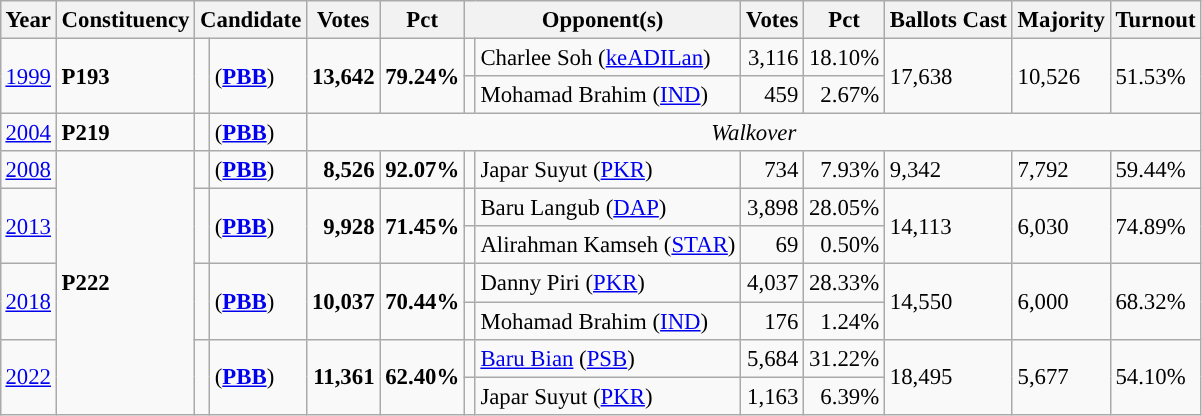<table class="wikitable" style="margin:0.5em ; font-size:95%">
<tr>
<th>Year</th>
<th>Constituency</th>
<th colspan=2>Candidate</th>
<th>Votes</th>
<th>Pct</th>
<th colspan=2>Opponent(s)</th>
<th>Votes</th>
<th>Pct</th>
<th>Ballots Cast</th>
<th>Majority</th>
<th>Turnout</th>
</tr>
<tr>
<td rowspan=2><a href='#'>1999</a></td>
<td rowspan=2><strong>P193 </strong></td>
<td rowspan=2 ></td>
<td rowspan=2> (<a href='#'><strong>PBB</strong></a>)</td>
<td rowspan=2 align="right"><strong>13,642</strong></td>
<td rowspan=2><strong>79.24%</strong></td>
<td></td>
<td>Charlee Soh (<a href='#'>keADILan</a>)</td>
<td align="right">3,116</td>
<td>18.10%</td>
<td rowspan=2>17,638</td>
<td rowspan=2>10,526</td>
<td rowspan=2>51.53%</td>
</tr>
<tr>
<td></td>
<td>Mohamad Brahim (<a href='#'>IND</a>)</td>
<td align="right">459</td>
<td align="right">2.67%</td>
</tr>
<tr>
<td><a href='#'>2004</a></td>
<td><strong>P219 </strong></td>
<td></td>
<td> (<a href='#'><strong>PBB</strong></a>)</td>
<td colspan=9 align=center><em>Walkover</em></td>
</tr>
<tr>
<td><a href='#'>2008</a></td>
<td rowspan=7><strong>P222 </strong></td>
<td></td>
<td> (<a href='#'><strong>PBB</strong></a>)</td>
<td align="right"><strong>8,526</strong></td>
<td><strong>92.07%</strong></td>
<td></td>
<td>Japar Suyut (<a href='#'>PKR</a>)</td>
<td align="right">734</td>
<td align="right">7.93%</td>
<td>9,342</td>
<td>7,792</td>
<td>59.44%</td>
</tr>
<tr>
<td rowspan=2><a href='#'>2013</a></td>
<td rowspan=2 ></td>
<td rowspan=2> (<a href='#'><strong>PBB</strong></a>)</td>
<td rowspan=2 align="right"><strong>9,928</strong></td>
<td rowspan=2><strong>71.45%</strong></td>
<td></td>
<td>Baru Langub (<a href='#'>DAP</a>)</td>
<td align="right">3,898</td>
<td>28.05%</td>
<td rowspan=2>14,113</td>
<td rowspan=2>6,030</td>
<td rowspan=2>74.89%</td>
</tr>
<tr>
<td></td>
<td>Alirahman Kamseh (<a href='#'>STAR</a>)</td>
<td align="right">69</td>
<td align="right">0.50%</td>
</tr>
<tr>
<td rowspan=2><a href='#'>2018</a></td>
<td rowspan=2 ></td>
<td rowspan=2> (<a href='#'><strong>PBB</strong></a>)</td>
<td rowspan=2 align="right"><strong>10,037</strong></td>
<td rowspan=2><strong>70.44%</strong></td>
<td></td>
<td>Danny Piri (<a href='#'>PKR</a>)</td>
<td align="right">4,037</td>
<td>28.33%</td>
<td rowspan=2>14,550</td>
<td rowspan=2>6,000</td>
<td rowspan=2>68.32%</td>
</tr>
<tr>
<td></td>
<td>Mohamad Brahim (<a href='#'>IND</a>)</td>
<td align="right">176</td>
<td align="right">1.24%</td>
</tr>
<tr>
<td rowspan="2"><a href='#'>2022</a></td>
<td rowspan="2" ></td>
<td rowspan="2"><strong></strong> (<a href='#'><strong>PBB</strong></a>)</td>
<td rowspan="2" align=right><strong>11,361</strong></td>
<td rowspan="2"><strong>62.40%</strong></td>
<td></td>
<td><a href='#'>Baru Bian</a> (<a href='#'>PSB</a>)</td>
<td align=right>5,684</td>
<td>31.22%</td>
<td rowspan=2>18,495</td>
<td rowspan=2>5,677</td>
<td rowspan=2>54.10%</td>
</tr>
<tr>
<td></td>
<td>Japar Suyut (<a href='#'>PKR</a>)</td>
<td align=right>1,163</td>
<td align=right>6.39%</td>
</tr>
</table>
